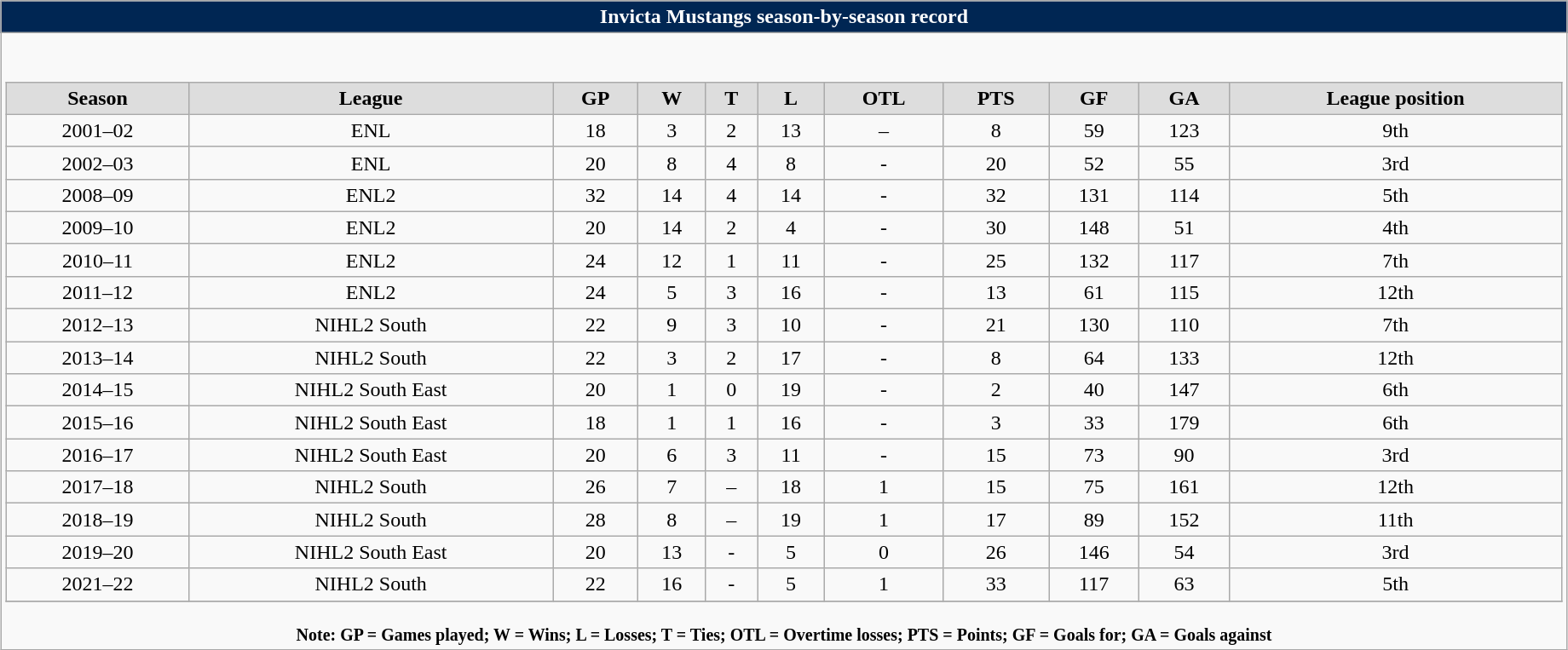<table class="wikitable" width=97% style="clear:both; margin:1.5em auto; text-align:center">
<tr>
<th colspan=11 style="background:#002653; color:#FFFFFF;">Invicta Mustangs season-by-season record</th>
</tr>
<tr>
<td style="background: ##008000; border: 0; text-align: center"><br><table class="wikitable sortable" width=100%>
<tr style="font-weight:bold; background-color:#dddddd;" |>
<td>Season</td>
<td>League</td>
<td>GP</td>
<td>W</td>
<td>T</td>
<td>L</td>
<td>OTL</td>
<td>PTS</td>
<td>GF</td>
<td>GA</td>
<td>League position</td>
</tr>
<tr align="center">
<td>2001–02</td>
<td align="center">ENL</td>
<td>18</td>
<td>3</td>
<td>2</td>
<td>13</td>
<td>–</td>
<td>8</td>
<td>59</td>
<td>123</td>
<td>9th </td>
</tr>
<tr align="center">
<td>2002–03</td>
<td align="center">ENL</td>
<td>20</td>
<td>8</td>
<td>4</td>
<td>8</td>
<td>-</td>
<td>20</td>
<td>52</td>
<td>55</td>
<td>3rd </td>
</tr>
<tr align="center">
<td>2008–09</td>
<td align="center">ENL2</td>
<td>32</td>
<td>14</td>
<td>4</td>
<td>14</td>
<td>-</td>
<td>32</td>
<td>131</td>
<td>114</td>
<td>5th </td>
</tr>
<tr align="center">
<td>2009–10</td>
<td align="center">ENL2</td>
<td>20</td>
<td>14</td>
<td>2</td>
<td>4</td>
<td>-</td>
<td>30</td>
<td>148</td>
<td>51</td>
<td>4th </td>
</tr>
<tr align="center">
<td>2010–11</td>
<td align="center">ENL2</td>
<td>24</td>
<td>12</td>
<td>1</td>
<td>11</td>
<td>-</td>
<td>25</td>
<td>132</td>
<td>117</td>
<td>7th </td>
</tr>
<tr align="center">
<td>2011–12</td>
<td align="center">ENL2</td>
<td>24</td>
<td>5</td>
<td>3</td>
<td>16</td>
<td>-</td>
<td>13</td>
<td>61</td>
<td>115</td>
<td>12th </td>
</tr>
<tr align="center">
<td>2012–13</td>
<td align="center">NIHL2 South</td>
<td>22</td>
<td>9</td>
<td>3</td>
<td>10</td>
<td>-</td>
<td>21</td>
<td>130</td>
<td>110</td>
<td>7th </td>
</tr>
<tr align="center">
<td>2013–14</td>
<td align="center">NIHL2 South</td>
<td>22</td>
<td>3</td>
<td>2</td>
<td>17</td>
<td>-</td>
<td>8</td>
<td>64</td>
<td>133</td>
<td>12th </td>
</tr>
<tr align="center">
<td>2014–15</td>
<td align="center">NIHL2 South East</td>
<td>20</td>
<td>1</td>
<td>0</td>
<td>19</td>
<td>-</td>
<td>2</td>
<td>40</td>
<td>147</td>
<td>6th </td>
</tr>
<tr align="center">
<td>2015–16</td>
<td align="center">NIHL2 South East</td>
<td>18</td>
<td>1</td>
<td>1</td>
<td>16</td>
<td>-</td>
<td>3</td>
<td>33</td>
<td>179</td>
<td>6th </td>
</tr>
<tr align="center">
<td>2016–17</td>
<td align="center">NIHL2 South East</td>
<td>20</td>
<td>6</td>
<td>3</td>
<td>11</td>
<td>-</td>
<td>15</td>
<td>73</td>
<td>90</td>
<td>3rd </td>
</tr>
<tr align="center">
<td>2017–18</td>
<td align="center">NIHL2 South</td>
<td>26</td>
<td>7</td>
<td>–</td>
<td>18</td>
<td>1</td>
<td>15</td>
<td>75</td>
<td>161</td>
<td>12th </td>
</tr>
<tr align="center">
<td>2018–19</td>
<td align="center">NIHL2 South</td>
<td>28</td>
<td>8</td>
<td>–</td>
<td>19</td>
<td>1</td>
<td>17</td>
<td>89</td>
<td>152</td>
<td>11th </td>
</tr>
<tr align="center">
<td>2019–20</td>
<td align="center">NIHL2 South East</td>
<td>20</td>
<td>13</td>
<td>-</td>
<td>5</td>
<td>0</td>
<td>26</td>
<td>146</td>
<td>54</td>
<td>3rd </td>
</tr>
<tr align="center">
<td>2021–22</td>
<td align="center">NIHL2 South</td>
<td>22</td>
<td>16</td>
<td>-</td>
<td>5</td>
<td>1</td>
<td>33</td>
<td>117</td>
<td>63</td>
<td>5th </td>
</tr>
<tr align="center">
</tr>
</table>
<small><strong>Note: GP = Games played; W = Wins; L = Losses; T = Ties; OTL = Overtime losses; PTS = Points; GF = Goals for; GA = Goals against</strong></small></td>
</tr>
</table>
